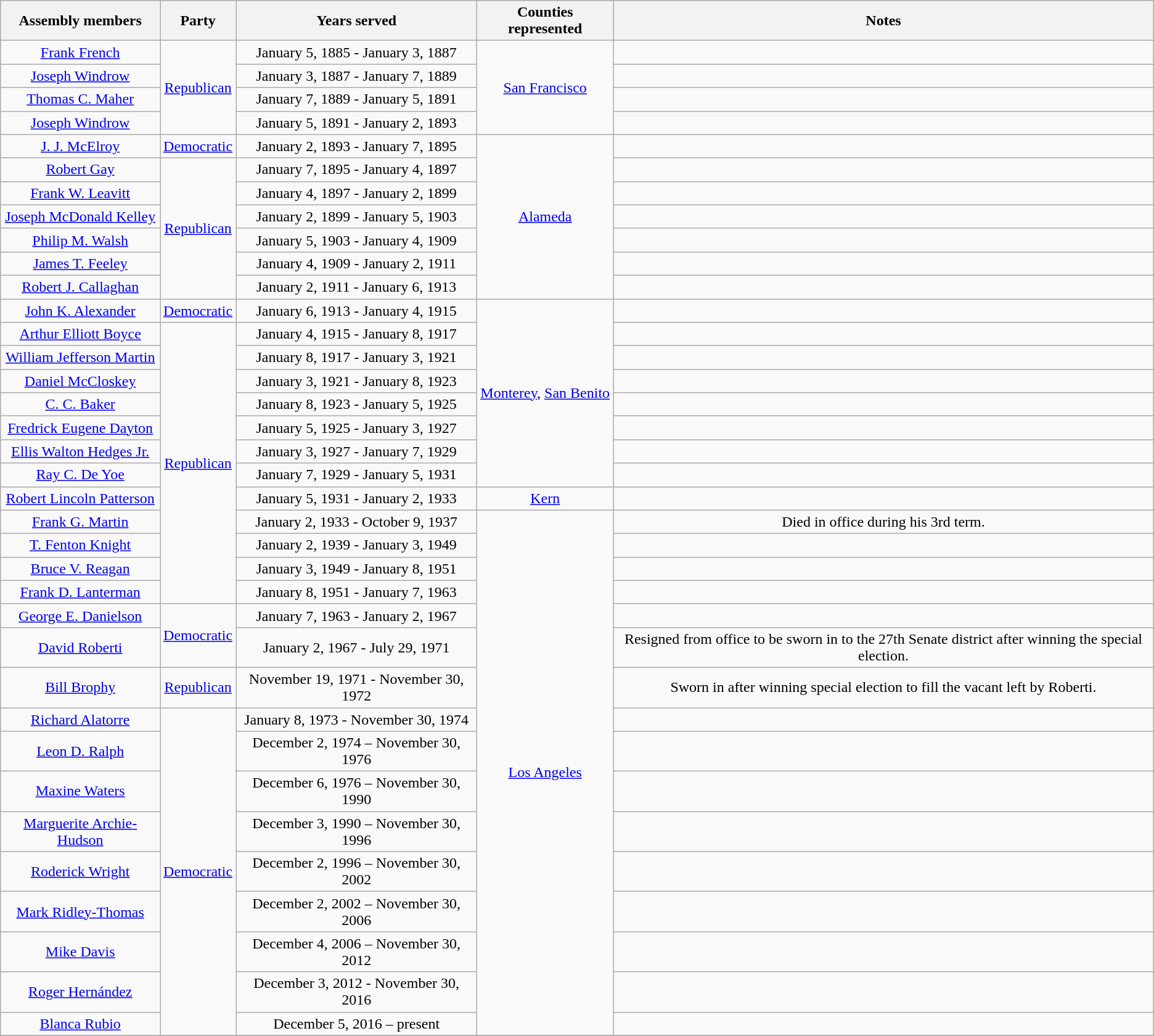<table class=wikitable style="text-align:center">
<tr>
<th>Assembly members</th>
<th>Party</th>
<th>Years served</th>
<th>Counties represented</th>
<th>Notes</th>
</tr>
<tr>
<td><a href='#'>Frank French</a></td>
<td rowspan=4 ><a href='#'>Republican</a></td>
<td>January 5, 1885 - January 3, 1887</td>
<td rowspan=4><a href='#'>San Francisco</a></td>
<td></td>
</tr>
<tr>
<td><a href='#'>Joseph Windrow</a></td>
<td>January 3, 1887 - January 7, 1889</td>
<td></td>
</tr>
<tr>
<td><a href='#'>Thomas C. Maher</a></td>
<td>January 7, 1889 - January 5, 1891</td>
<td></td>
</tr>
<tr>
<td><a href='#'>Joseph Windrow</a></td>
<td>January 5, 1891 - January 2, 1893</td>
<td></td>
</tr>
<tr>
<td><a href='#'>J. J. McElroy</a></td>
<td><a href='#'>Democratic</a></td>
<td>January 2, 1893 - January 7, 1895</td>
<td rowspan=7><a href='#'>Alameda</a></td>
<td></td>
</tr>
<tr>
<td><a href='#'>Robert Gay</a></td>
<td rowspan=6 ><a href='#'>Republican</a></td>
<td>January 7, 1895 - January 4, 1897</td>
<td></td>
</tr>
<tr>
<td><a href='#'>Frank W. Leavitt</a></td>
<td>January 4, 1897 - January 2, 1899</td>
<td></td>
</tr>
<tr>
<td><a href='#'>Joseph McDonald Kelley</a></td>
<td>January 2, 1899 - January 5, 1903</td>
<td></td>
</tr>
<tr>
<td><a href='#'>Philip M. Walsh</a></td>
<td>January 5, 1903 - January 4, 1909</td>
<td></td>
</tr>
<tr>
<td><a href='#'>James T. Feeley</a></td>
<td>January 4, 1909 - January 2, 1911</td>
<td></td>
</tr>
<tr>
<td><a href='#'>Robert J. Callaghan</a></td>
<td>January 2, 1911 - January 6, 1913</td>
<td></td>
</tr>
<tr>
<td><a href='#'>John K. Alexander</a></td>
<td><a href='#'>Democratic</a></td>
<td>January 6, 1913 - January 4, 1915</td>
<td rowspan=8><a href='#'>Monterey</a>, <a href='#'>San Benito</a></td>
<td></td>
</tr>
<tr>
<td><a href='#'>Arthur Elliott Boyce</a></td>
<td rowspan=12 ><a href='#'>Republican</a></td>
<td>January 4, 1915 - January 8, 1917</td>
<td></td>
</tr>
<tr>
<td><a href='#'>William Jefferson Martin</a></td>
<td>January 8, 1917 - January 3, 1921</td>
<td></td>
</tr>
<tr>
<td><a href='#'>Daniel McCloskey</a></td>
<td>January 3, 1921 - January 8, 1923</td>
<td></td>
</tr>
<tr>
<td><a href='#'>C. C. Baker</a></td>
<td>January 8, 1923 - January 5, 1925</td>
<td></td>
</tr>
<tr>
<td><a href='#'>Fredrick Eugene Dayton</a></td>
<td>January 5, 1925 - January 3, 1927</td>
<td></td>
</tr>
<tr>
<td><a href='#'>Ellis Walton Hedges Jr.</a></td>
<td>January 3, 1927 - January 7, 1929</td>
<td></td>
</tr>
<tr>
<td><a href='#'>Ray C. De Yoe</a></td>
<td>January 7, 1929 - January 5, 1931</td>
<td></td>
</tr>
<tr>
<td><a href='#'>Robert Lincoln Patterson</a></td>
<td>January 5, 1931 - January 2, 1933</td>
<td><a href='#'>Kern</a></td>
<td></td>
</tr>
<tr>
<td><a href='#'>Frank G. Martin</a></td>
<td>January 2, 1933 - October 9, 1937</td>
<td rowspan=16><a href='#'>Los Angeles</a></td>
<td>Died in office during his 3rd term.</td>
</tr>
<tr>
<td><a href='#'>T. Fenton Knight</a></td>
<td>January 2, 1939 - January 3, 1949</td>
<td></td>
</tr>
<tr>
<td><a href='#'>Bruce V. Reagan</a></td>
<td>January 3, 1949 - January 8, 1951</td>
<td></td>
</tr>
<tr>
<td><a href='#'>Frank D. Lanterman</a></td>
<td>January 8, 1951 - January 7, 1963</td>
<td></td>
</tr>
<tr>
<td><a href='#'>George E. Danielson</a></td>
<td rowspan=2 ><a href='#'>Democratic</a></td>
<td>January 7, 1963 - January 2, 1967</td>
<td></td>
</tr>
<tr>
<td><a href='#'>David Roberti</a></td>
<td>January 2, 1967 - July 29, 1971</td>
<td>Resigned from office to be sworn in to the 27th Senate district after winning the special election.</td>
</tr>
<tr>
<td><a href='#'>Bill Brophy</a></td>
<td><a href='#'>Republican</a></td>
<td>November 19, 1971 - November 30, 1972</td>
<td>Sworn in after winning special election to fill the vacant left by Roberti.</td>
</tr>
<tr>
<td><a href='#'>Richard Alatorre</a></td>
<td rowspan=9 ><a href='#'>Democratic</a></td>
<td>January 8, 1973 - November 30, 1974</td>
<td></td>
</tr>
<tr>
<td><a href='#'>Leon D. Ralph</a></td>
<td>December 2, 1974 – November 30, 1976</td>
<td></td>
</tr>
<tr>
<td><a href='#'>Maxine Waters</a></td>
<td>December 6, 1976 – November 30, 1990</td>
<td></td>
</tr>
<tr>
<td><a href='#'>Marguerite Archie-Hudson</a></td>
<td>December 3, 1990 – November 30, 1996</td>
<td></td>
</tr>
<tr>
<td><a href='#'>Roderick Wright</a></td>
<td>December 2, 1996 – November 30, 2002</td>
<td></td>
</tr>
<tr>
<td><a href='#'>Mark Ridley-Thomas</a></td>
<td>December 2, 2002 – November 30, 2006</td>
<td></td>
</tr>
<tr>
<td><a href='#'>Mike Davis</a></td>
<td>December 4, 2006 – November 30, 2012</td>
<td></td>
</tr>
<tr>
<td><a href='#'>Roger Hernández</a></td>
<td>December 3, 2012 - November 30, 2016</td>
<td></td>
</tr>
<tr>
<td><a href='#'>Blanca Rubio</a></td>
<td>December 5, 2016 – present</td>
<td></td>
</tr>
<tr>
</tr>
</table>
